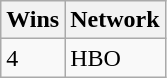<table class="wikitable">
<tr>
<th>Wins</th>
<th>Network</th>
</tr>
<tr>
<td>4</td>
<td>HBO</td>
</tr>
</table>
